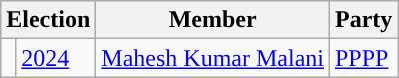<table class="wikitable">
<tr>
<th colspan="2">Election</th>
<th>Member</th>
<th>Party</th>
</tr>
<tr>
<td style="background-color: "></td>
<td><a href='#'>2024</a></td>
<td><a href='#'>Mahesh Kumar Malani</a></td>
<td><a href='#'>PPPP</a></td>
</tr>
</table>
